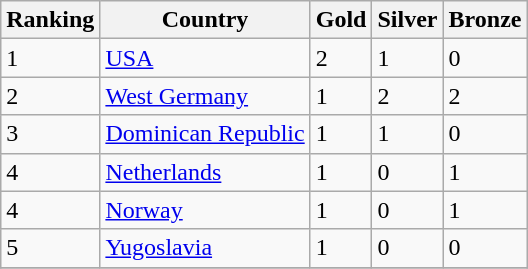<table class="wikitable">
<tr>
<th>Ranking</th>
<th>Country</th>
<th>Gold </th>
<th>Silver </th>
<th>Bronze </th>
</tr>
<tr>
<td>1</td>
<td> <a href='#'>USA</a></td>
<td>2</td>
<td>1</td>
<td>0</td>
</tr>
<tr>
<td>2</td>
<td> <a href='#'>West Germany</a></td>
<td>1</td>
<td>2</td>
<td>2</td>
</tr>
<tr>
<td>3</td>
<td> <a href='#'>Dominican Republic</a></td>
<td>1</td>
<td>1</td>
<td>0</td>
</tr>
<tr>
<td>4</td>
<td> <a href='#'>Netherlands</a></td>
<td>1</td>
<td>0</td>
<td>1</td>
</tr>
<tr>
<td>4</td>
<td> <a href='#'>Norway</a></td>
<td>1</td>
<td>0</td>
<td>1</td>
</tr>
<tr>
<td>5</td>
<td> <a href='#'>Yugoslavia</a></td>
<td>1</td>
<td>0</td>
<td>0</td>
</tr>
<tr>
</tr>
</table>
